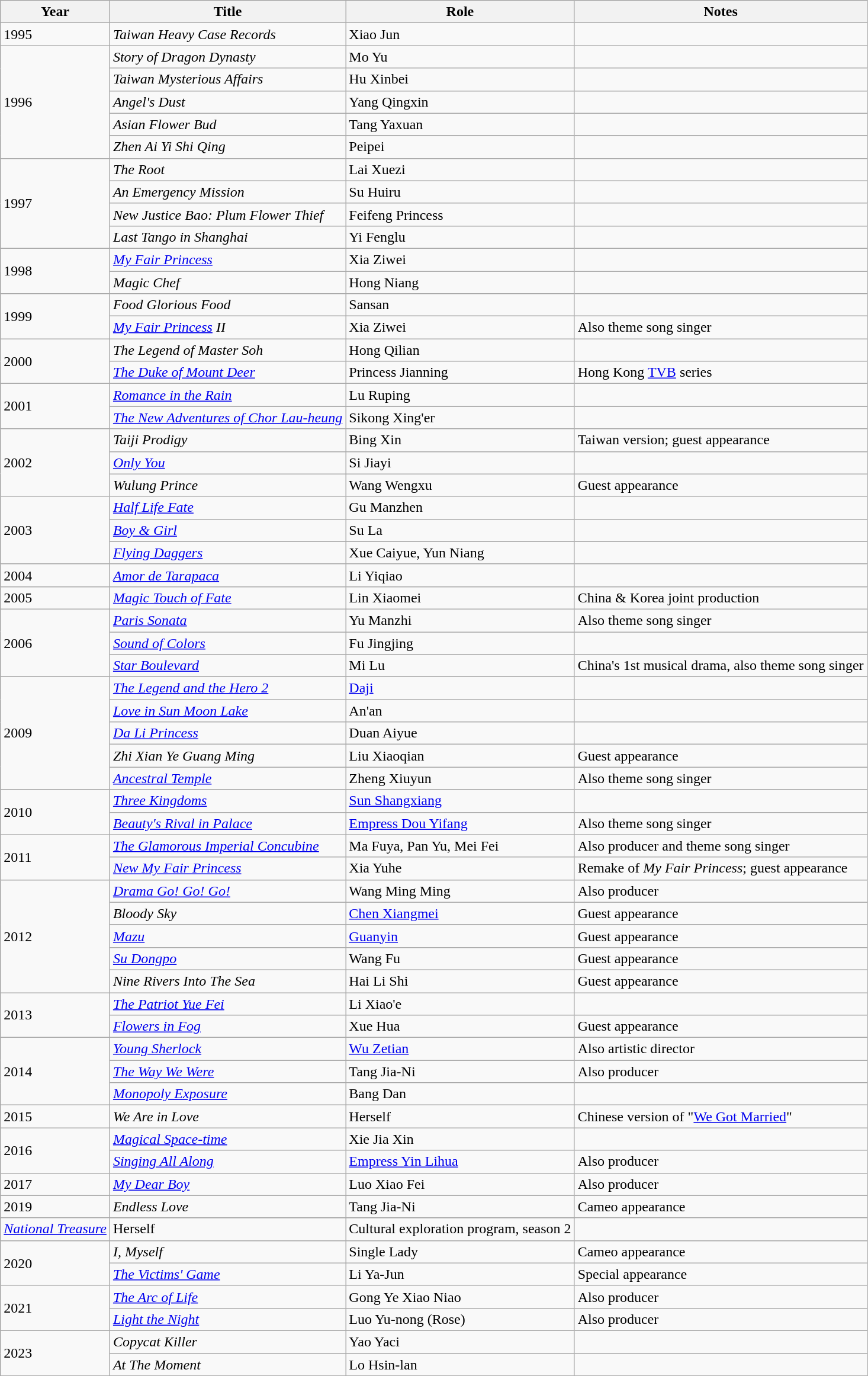<table class="wikitable sortable">
<tr>
<th>Year</th>
<th>Title</th>
<th>Role</th>
<th class="unsortable">Notes</th>
</tr>
<tr>
<td>1995</td>
<td><em>Taiwan Heavy Case Records</em></td>
<td>Xiao Jun</td>
<td></td>
</tr>
<tr>
<td rowspan="5">1996</td>
<td><em>Story of Dragon Dynasty</em></td>
<td>Mo Yu</td>
<td></td>
</tr>
<tr>
<td><em>Taiwan Mysterious Affairs</em></td>
<td>Hu Xinbei</td>
<td></td>
</tr>
<tr>
<td><em>Angel's Dust</em></td>
<td>Yang Qingxin</td>
<td></td>
</tr>
<tr>
<td><em>Asian Flower Bud</em></td>
<td>Tang Yaxuan</td>
<td></td>
</tr>
<tr>
<td><em>Zhen Ai Yi Shi Qing</em></td>
<td>Peipei</td>
<td></td>
</tr>
<tr>
<td rowspan="4">1997</td>
<td><em>The Root</em></td>
<td>Lai Xuezi</td>
<td></td>
</tr>
<tr>
<td><em>An Emergency Mission</em></td>
<td>Su Huiru</td>
<td></td>
</tr>
<tr>
<td><em>New Justice Bao: Plum Flower Thief</em></td>
<td>Feifeng Princess</td>
<td></td>
</tr>
<tr>
<td><em>Last Tango in Shanghai</em></td>
<td>Yi Fenglu</td>
<td></td>
</tr>
<tr>
<td rowspan="2">1998</td>
<td><em><a href='#'>My Fair Princess</a></em></td>
<td>Xia Ziwei</td>
<td></td>
</tr>
<tr>
<td><em>Magic Chef</em></td>
<td>Hong Niang</td>
<td></td>
</tr>
<tr>
<td rowspan="2">1999</td>
<td><em>Food Glorious Food</em></td>
<td>Sansan</td>
<td></td>
</tr>
<tr>
<td><em><a href='#'>My Fair Princess</a> II</em></td>
<td>Xia Ziwei</td>
<td>Also theme song singer</td>
</tr>
<tr>
<td rowspan="2">2000</td>
<td><em>The Legend of Master Soh</em></td>
<td>Hong Qilian</td>
<td></td>
</tr>
<tr>
<td><em><a href='#'>The Duke of Mount Deer</a></em></td>
<td>Princess Jianning</td>
<td>Hong Kong <a href='#'>TVB</a> series</td>
</tr>
<tr>
<td rowspan="2">2001</td>
<td><em><a href='#'>Romance in the Rain</a></em></td>
<td>Lu Ruping</td>
<td></td>
</tr>
<tr>
<td><em><a href='#'>The New Adventures of Chor Lau-heung</a></em></td>
<td>Sikong Xing'er</td>
<td></td>
</tr>
<tr>
<td rowspan="3">2002</td>
<td><em>Taiji Prodigy</em></td>
<td>Bing Xin</td>
<td>Taiwan version; guest appearance</td>
</tr>
<tr>
<td><em><a href='#'>Only You</a></em></td>
<td>Si Jiayi</td>
<td></td>
</tr>
<tr>
<td><em>Wulung Prince</em></td>
<td>Wang Wengxu</td>
<td>Guest appearance</td>
</tr>
<tr>
<td rowspan="3">2003</td>
<td><em><a href='#'>Half Life Fate</a></em></td>
<td>Gu Manzhen</td>
<td></td>
</tr>
<tr>
<td><em><a href='#'>Boy & Girl</a></em></td>
<td>Su La</td>
<td></td>
</tr>
<tr>
<td><em><a href='#'>Flying Daggers</a></em></td>
<td>Xue Caiyue, Yun Niang</td>
<td></td>
</tr>
<tr>
<td>2004</td>
<td><em><a href='#'>Amor de Tarapaca</a></em></td>
<td>Li Yiqiao</td>
<td></td>
</tr>
<tr>
<td>2005</td>
<td><em><a href='#'>Magic Touch of Fate</a></em></td>
<td>Lin Xiaomei</td>
<td>China & Korea joint production</td>
</tr>
<tr>
<td rowspan="3">2006</td>
<td><em><a href='#'>Paris Sonata</a></em></td>
<td>Yu Manzhi</td>
<td>Also theme song singer</td>
</tr>
<tr>
<td><em><a href='#'>Sound of Colors</a></em></td>
<td>Fu Jingjing</td>
<td></td>
</tr>
<tr>
<td><em><a href='#'>Star Boulevard</a></em></td>
<td>Mi Lu</td>
<td>China's 1st musical drama, also theme song singer</td>
</tr>
<tr>
<td rowspan="5">2009</td>
<td><em><a href='#'>The Legend and the Hero 2</a></em></td>
<td><a href='#'>Daji</a></td>
<td></td>
</tr>
<tr>
<td><em><a href='#'>Love in Sun Moon Lake</a></em></td>
<td>An'an</td>
<td></td>
</tr>
<tr>
<td><em><a href='#'>Da Li Princess</a></em></td>
<td>Duan Aiyue</td>
<td></td>
</tr>
<tr>
<td><em>Zhi Xian Ye Guang Ming</em></td>
<td>Liu Xiaoqian</td>
<td>Guest appearance</td>
</tr>
<tr>
<td><em><a href='#'>Ancestral Temple</a></em></td>
<td>Zheng Xiuyun</td>
<td>Also theme song singer</td>
</tr>
<tr>
<td rowspan="2">2010</td>
<td><em><a href='#'>Three Kingdoms</a></em></td>
<td><a href='#'>Sun Shangxiang</a></td>
<td></td>
</tr>
<tr>
<td><em><a href='#'>Beauty's Rival in Palace</a></em></td>
<td><a href='#'>Empress Dou Yifang</a></td>
<td>Also theme song singer</td>
</tr>
<tr>
<td rowspan="2">2011</td>
<td><em><a href='#'>The Glamorous Imperial Concubine</a></em></td>
<td>Ma Fuya, Pan Yu, Mei Fei</td>
<td>Also producer and theme song singer</td>
</tr>
<tr>
<td><em><a href='#'>New My Fair Princess</a></em></td>
<td>Xia Yuhe</td>
<td>Remake of <em>My Fair Princess</em>; guest appearance</td>
</tr>
<tr>
<td rowspan=5>2012</td>
<td><em><a href='#'>Drama Go! Go! Go!</a></em></td>
<td>Wang Ming Ming</td>
<td>Also producer</td>
</tr>
<tr>
<td><em>Bloody Sky</em></td>
<td><a href='#'>Chen Xiangmei</a></td>
<td>Guest appearance</td>
</tr>
<tr>
<td><em><a href='#'>Mazu</a></em></td>
<td><a href='#'>Guanyin</a></td>
<td>Guest appearance</td>
</tr>
<tr>
<td><em><a href='#'>Su Dongpo</a></em></td>
<td>Wang Fu</td>
<td>Guest appearance</td>
</tr>
<tr>
<td><em>Nine Rivers Into The Sea</em></td>
<td>Hai Li Shi</td>
<td>Guest appearance</td>
</tr>
<tr>
<td rowspan=2>2013</td>
<td><em><a href='#'>The Patriot Yue Fei</a></em></td>
<td>Li Xiao'e</td>
<td></td>
</tr>
<tr>
<td><em><a href='#'>Flowers in Fog</a></em></td>
<td>Xue Hua</td>
<td>Guest appearance</td>
</tr>
<tr>
<td rowspan=3>2014</td>
<td><em><a href='#'>Young Sherlock</a></em></td>
<td><a href='#'>Wu Zetian</a></td>
<td>Also artistic director</td>
</tr>
<tr>
<td><em><a href='#'>The Way We Were</a></em></td>
<td>Tang Jia-Ni</td>
<td>Also producer</td>
</tr>
<tr>
<td><em><a href='#'>Monopoly Exposure</a></em></td>
<td>Bang Dan</td>
<td></td>
</tr>
<tr>
<td>2015</td>
<td><em>We Are in Love</em></td>
<td>Herself</td>
<td>Chinese version of "<a href='#'>We Got Married</a>"</td>
</tr>
<tr>
<td rowspan=2>2016</td>
<td><em><a href='#'>Magical Space-time</a></em></td>
<td>Xie Jia Xin</td>
<td></td>
</tr>
<tr>
<td><em><a href='#'>Singing All Along</a></em></td>
<td><a href='#'>Empress Yin Lihua</a></td>
<td>Also producer</td>
</tr>
<tr>
<td>2017</td>
<td><em><a href='#'>My Dear Boy</a></em></td>
<td>Luo Xiao Fei</td>
<td>Also producer</td>
</tr>
<tr>
<td rowspan="2">2019</td>
<td><em>Endless Love</em></td>
<td>Tang Jia-Ni</td>
<td>Cameo appearance</td>
</tr>
<tr>
</tr>
<tr>
<td><em><a href='#'>National Treasure</a></em></td>
<td>Herself</td>
<td>Cultural exploration program, season 2</td>
</tr>
<tr>
<td rowspan="2">2020</td>
<td><em>I, Myself</em></td>
<td>Single Lady</td>
<td>Cameo appearance</td>
</tr>
<tr>
<td><em><a href='#'>The Victims' Game</a></em></td>
<td>Li Ya-Jun</td>
<td>Special appearance</td>
</tr>
<tr>
<td rowspan="2">2021</td>
<td><em><a href='#'>The Arc of Life</a></em></td>
<td>Gong Ye Xiao Niao</td>
<td>Also producer</td>
</tr>
<tr>
<td><em><a href='#'>Light the Night</a></em></td>
<td>Luo Yu-nong (Rose)</td>
<td>Also producer</td>
</tr>
<tr>
<td rowspan="2">2023</td>
<td><em>Copycat Killer</em></td>
<td>Yao Yaci</td>
<td></td>
</tr>
<tr>
<td><em>At The Moment</em></td>
<td>Lo Hsin-lan</td>
<td></td>
</tr>
<tr>
</tr>
</table>
